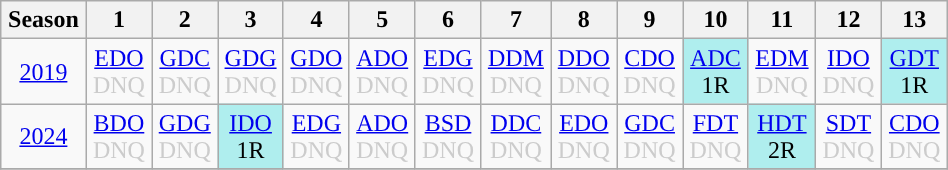<table class="wikitable" style="width:50%; margin:0">
<tr>
<th>Season</th>
<th>1</th>
<th>2</th>
<th>3</th>
<th>4</th>
<th>5</th>
<th>6</th>
<th>7</th>
<th>8</th>
<th>9</th>
<th>10</th>
<th>11</th>
<th>12</th>
<th>13</th>
</tr>
<tr>
<td style="text-align:center;"background:#efefef;"><a href='#'>2019</a></td>
<td style="text-align:center; color:#ccc;"><a href='#'>EDO</a><br>DNQ</td>
<td style="text-align:center; color:#ccc;"><a href='#'>GDC</a><br>DNQ</td>
<td style="text-align:center; color:#ccc;"><a href='#'>GDG</a><br>DNQ</td>
<td style="text-align:center; color:#ccc;"><a href='#'>GDO</a><br>DNQ</td>
<td style="text-align:center; color:#ccc;"><a href='#'>ADO</a><br>DNQ</td>
<td style="text-align:center; color:#ccc;"><a href='#'>EDG</a><br>DNQ</td>
<td style="text-align:center; color:#ccc;"><a href='#'>DDM</a><br>DNQ</td>
<td style="text-align:center; color:#ccc;"><a href='#'>DDO</a><br>DNQ</td>
<td style="text-align:center; color:#ccc;"><a href='#'>CDO</a><br>DNQ</td>
<td style="text-align:center; background:#afeeee;"><a href='#'>ADC</a><br>1R</td>
<td style="text-align:center; color:#ccc;"><a href='#'>EDM</a><br>DNQ</td>
<td style="text-align:center; color:#ccc;"><a href='#'>IDO</a><br>DNQ</td>
<td style="text-align:center; background:#afeeee;"><a href='#'>GDT</a><br>1R</td>
</tr>
<tr>
<td style="text-align:center;"background:#efefef;"><a href='#'>2024</a></td>
<td style="text-align:center; color:#ccc;"><a href='#'>BDO</a><br>DNQ</td>
<td style="text-align:center; color:#ccc;"><a href='#'>GDG</a><br>DNQ</td>
<td style="text-align:center; background:#afeeee;"><a href='#'>IDO</a><br>1R</td>
<td style="text-align:center; color:#ccc;"><a href='#'>EDG</a><br>DNQ</td>
<td style="text-align:center; color:#ccc;"><a href='#'>ADO</a><br>DNQ</td>
<td style="text-align:center; color:#ccc;"><a href='#'>BSD</a><br>DNQ</td>
<td style="text-align:center; color:#ccc;"><a href='#'>DDC</a><br>DNQ</td>
<td style="text-align:center; color:#ccc;"><a href='#'>EDO</a><br>DNQ</td>
<td style="text-align:center; color:#ccc;"><a href='#'>GDC</a><br>DNQ</td>
<td style="text-align:center; color:#ccc;"><a href='#'>FDT</a><br>DNQ</td>
<td style="text-align:center; background:#afeeee;"><a href='#'>HDT</a><br>2R</td>
<td style="text-align:center; color:#ccc;"><a href='#'>SDT</a><br>DNQ</td>
<td style="text-align:center; color:#ccc;"><a href='#'>CDO</a><br>DNQ</td>
</tr>
<tr>
</tr>
</table>
